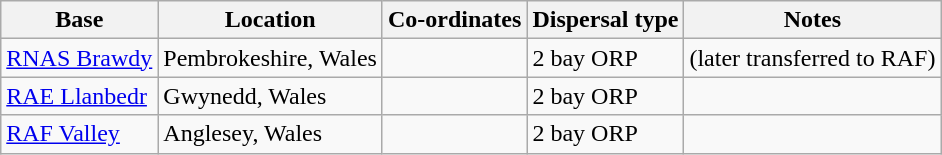<table class="wikitable sortable">
<tr>
<th>Base</th>
<th>Location</th>
<th>Co-ordinates</th>
<th>Dispersal type</th>
<th>Notes</th>
</tr>
<tr>
<td><a href='#'>RNAS Brawdy</a></td>
<td>Pembrokeshire, Wales</td>
<td></td>
<td>2 bay ORP</td>
<td>(later transferred to RAF)</td>
</tr>
<tr>
<td><a href='#'>RAE Llanbedr</a></td>
<td>Gwynedd, Wales</td>
<td></td>
<td>2 bay ORP</td>
<td></td>
</tr>
<tr>
<td><a href='#'>RAF Valley</a></td>
<td>Anglesey, Wales</td>
<td></td>
<td>2 bay ORP</td>
<td></td>
</tr>
</table>
